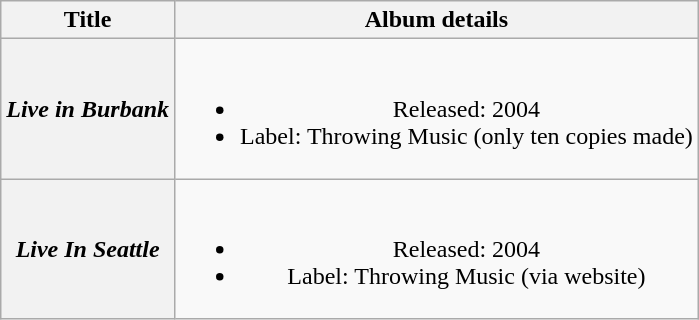<table class="wikitable plainrowheaders" style="text-align:center;">
<tr>
<th>Title</th>
<th>Album details</th>
</tr>
<tr>
<th scope="row"><em>Live in Burbank</em></th>
<td><br><ul><li>Released: 2004</li><li>Label: Throwing Music (only ten copies made)</li></ul></td>
</tr>
<tr>
<th scope="row"><em>Live In Seattle</em></th>
<td><br><ul><li>Released: 2004</li><li>Label: Throwing Music (via website)</li></ul></td>
</tr>
</table>
